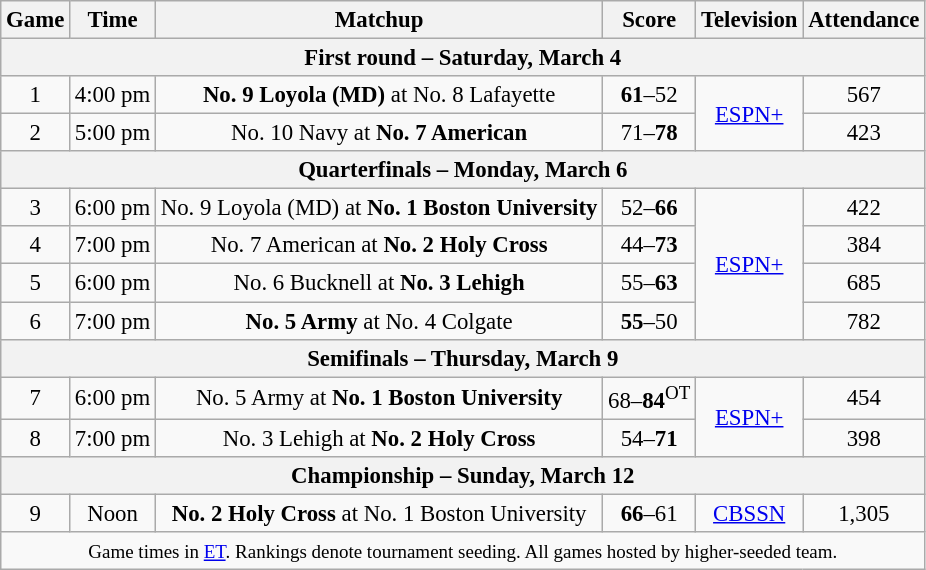<table class="wikitable" style="font-size: 95%;text-align:center">
<tr>
<th>Game</th>
<th>Time</th>
<th>Matchup</th>
<th>Score</th>
<th>Television</th>
<th>Attendance</th>
</tr>
<tr>
<th colspan="6">First round – Saturday, March 4</th>
</tr>
<tr>
<td>1</td>
<td>4:00 pm</td>
<td style="text-align:center"><strong>No. 9 Loyola (MD)</strong> at No. 8 Lafayette</td>
<td><strong>61</strong>–52</td>
<td rowspan="2"><a href='#'>ESPN+</a></td>
<td>567</td>
</tr>
<tr>
<td>2</td>
<td>5:00 pm</td>
<td style="text-align:center">No. 10 Navy at <strong>No. 7 American</strong></td>
<td>71–<strong>78</strong></td>
<td>423</td>
</tr>
<tr>
<th colspan="6">Quarterfinals – Monday, March 6</th>
</tr>
<tr>
<td>3</td>
<td>6:00 pm</td>
<td style="text-align:center">No. 9 Loyola (MD) at <strong>No. 1 Boston University</strong></td>
<td>52–<strong>66</strong></td>
<td rowspan="4"><a href='#'>ESPN+</a></td>
<td>422</td>
</tr>
<tr>
<td>4</td>
<td>7:00 pm</td>
<td style="text-align:center">No. 7 American at <strong>No. 2 Holy Cross</strong></td>
<td>44–<strong>73</strong></td>
<td>384</td>
</tr>
<tr>
<td>5</td>
<td>6:00 pm</td>
<td style="text-align:center">No. 6 Bucknell at <strong>No. 3 Lehigh</strong></td>
<td>55–<strong>63</strong></td>
<td>685</td>
</tr>
<tr>
<td>6</td>
<td>7:00 pm</td>
<td style="text-align:center"><strong>No. 5 Army</strong> at No. 4 Colgate</td>
<td><strong>55</strong>–50</td>
<td>782</td>
</tr>
<tr>
<th colspan="6">Semifinals – Thursday, March 9</th>
</tr>
<tr>
<td>7</td>
<td>6:00 pm</td>
<td style="text-align:center">No. 5 Army at <strong>No. 1 Boston University</strong></td>
<td>68–<strong>84</strong><sup>OT</sup></td>
<td rowspan="2"><a href='#'>ESPN+</a></td>
<td>454</td>
</tr>
<tr>
<td>8</td>
<td>7:00 pm</td>
<td style="text-align:center">No. 3 Lehigh at <strong>No. 2 Holy Cross</strong></td>
<td>54–<strong>71</strong></td>
<td>398</td>
</tr>
<tr>
<th colspan="6">Championship – Sunday, March 12</th>
</tr>
<tr>
<td>9</td>
<td>Noon</td>
<td style="text-align:center"><strong>No. 2 Holy Cross</strong> at No. 1 Boston University</td>
<td><strong>66</strong>–61</td>
<td><a href='#'>CBSSN</a></td>
<td>1,305</td>
</tr>
<tr>
<td colspan="6"><small>Game times in <a href='#'>ET</a>. Rankings denote tournament seeding. All games hosted by higher-seeded team.</small></td>
</tr>
</table>
